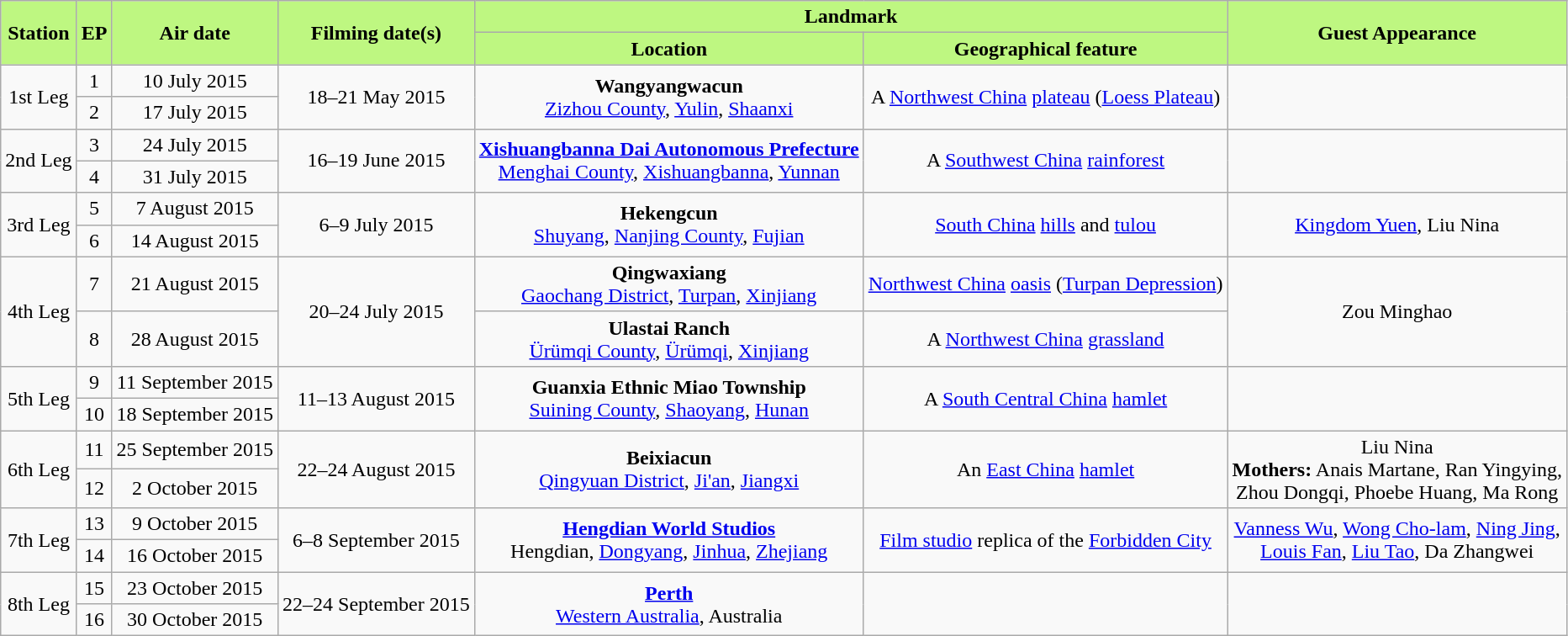<table class=wikitable>
<tr style="background:#BEF781; color:black; text-align:center;">
<td rowspan=2><strong>Station</strong></td>
<td rowspan=2><strong>EP</strong></td>
<td rowspan=2><strong>Air date</strong></td>
<td rowspan=2><strong>Filming date(s)</strong></td>
<td width="180" colspan=2><strong>Landmark</strong></td>
<td rowspan=2><strong>Guest Appearance</strong></td>
</tr>
<tr style="background:#BEF781; color:black; text-align:center;">
<td><strong>Location</strong></td>
<td><strong>Geographical feature</strong></td>
</tr>
<tr align=center>
<td rowspan=2>1st Leg</td>
<td>1</td>
<td>10 July 2015</td>
<td rowspan=2>18–21 May 2015</td>
<td rowspan=2><strong>Wangyangwacun</strong><br><a href='#'>Zizhou County</a>, <a href='#'>Yulin</a>, <a href='#'>Shaanxi</a><br></td>
<td rowspan=2>A <a href='#'>Northwest China</a> <a href='#'>plateau</a> (<a href='#'>Loess Plateau</a>)</td>
<td rowspan=2></td>
</tr>
<tr align=center>
<td>2</td>
<td>17 July 2015</td>
</tr>
<tr align=center>
<td rowspan=2>2nd Leg</td>
<td>3</td>
<td>24 July 2015</td>
<td rowspan=2>16–19 June 2015</td>
<td rowspan=2><strong><a href='#'>Xishuangbanna Dai Autonomous Prefecture</a></strong><br><a href='#'>Menghai County</a>, <a href='#'>Xishuangbanna</a>, <a href='#'>Yunnan</a><br></td>
<td rowspan=2>A <a href='#'>Southwest China</a> <a href='#'>rainforest</a></td>
<td rowspan=2></td>
</tr>
<tr align=center>
<td>4</td>
<td>31 July 2015</td>
</tr>
<tr align=center>
<td rowspan=2>3rd Leg</td>
<td>5</td>
<td>7 August 2015</td>
<td rowspan=2>6–9 July 2015</td>
<td rowspan=2><strong>Hekengcun</strong><br><a href='#'>Shuyang</a>, <a href='#'>Nanjing County</a>, <a href='#'>Fujian</a><br></td>
<td rowspan=2><a href='#'>South China</a> <a href='#'>hills</a> and <a href='#'>tulou</a></td>
<td rowspan=2><a href='#'>Kingdom Yuen</a>, Liu Nina</td>
</tr>
<tr align=center>
<td>6</td>
<td>14 August 2015</td>
</tr>
<tr align=center>
<td rowspan=2>4th Leg</td>
<td>7</td>
<td>21 August 2015</td>
<td rowspan=2>20–24 July 2015</td>
<td><strong>Qingwaxiang</strong><br><a href='#'>Gaochang District</a>, <a href='#'>Turpan</a>, <a href='#'>Xinjiang</a><br></td>
<td A><a href='#'>Northwest China</a> <a href='#'>oasis</a> (<a href='#'>Turpan Depression</a>)</td>
<td rowspan=2>Zou Minghao</td>
</tr>
<tr align=center>
<td>8</td>
<td>28 August 2015</td>
<td><strong>Ulastai Ranch</strong><br><a href='#'>Ürümqi County</a>, <a href='#'>Ürümqi</a>, <a href='#'>Xinjiang</a></td>
<td>A <a href='#'>Northwest China</a> <a href='#'>grassland</a></td>
</tr>
<tr align=center>
<td rowspan=2>5th Leg</td>
<td>9</td>
<td>11 September 2015</td>
<td rowspan=2>11–13 August 2015</td>
<td rowspan=2><strong>Guanxia Ethnic Miao Township</strong><br><a href='#'>Suining County</a>, <a href='#'>Shaoyang</a>, <a href='#'>Hunan</a><br></td>
<td rowspan=2>A <a href='#'>South Central China</a> <a href='#'>hamlet</a></td>
<td rowspan=2></td>
</tr>
<tr align=center>
<td>10</td>
<td>18 September 2015</td>
</tr>
<tr align=center>
<td rowspan=2>6th Leg</td>
<td>11</td>
<td>25 September 2015</td>
<td rowspan=2>22–24 August 2015</td>
<td rowspan=2><strong>Beixiacun</strong><br><a href='#'>Qingyuan District</a>, <a href='#'>Ji'an</a>, <a href='#'>Jiangxi</a><br></td>
<td rowspan=2>An <a href='#'>East China</a> <a href='#'>hamlet</a></td>
<td rowspan=2>Liu Nina<br><strong>Mothers:</strong> Anais Martane, Ran Yingying,<br>Zhou Dongqi, Phoebe Huang, Ma Rong</td>
</tr>
<tr align=center>
<td>12</td>
<td>2 October 2015</td>
</tr>
<tr align=center>
<td rowspan=2>7th Leg</td>
<td>13</td>
<td>9 October 2015</td>
<td rowspan=2>6–8 September 2015</td>
<td rowspan=2><strong><a href='#'>Hengdian World Studios</a></strong><br>Hengdian, <a href='#'>Dongyang</a>, <a href='#'>Jinhua</a>, <a href='#'>Zhejiang</a><br></td>
<td rowspan=2><a href='#'>Film studio</a> replica of the <a href='#'>Forbidden City</a></td>
<td rowspan=2><a href='#'>Vanness Wu</a>, <a href='#'>Wong Cho-lam</a>, <a href='#'>Ning Jing</a>,<br><a href='#'>Louis Fan</a>, <a href='#'>Liu Tao</a>, Da Zhangwei</td>
</tr>
<tr align=center>
<td>14</td>
<td>16 October 2015</td>
</tr>
<tr align=center>
<td rowspan=2>8th Leg</td>
<td>15</td>
<td>23 October 2015</td>
<td rowspan=2>22–24 September 2015</td>
<td rowspan=2><strong><a href='#'>Perth</a></strong><br><a href='#'>Western Australia</a>, Australia<br></td>
<td rowspan=2></td>
<td rowspan=2></td>
</tr>
<tr align=center>
<td>16</td>
<td>30 October 2015</td>
</tr>
</table>
